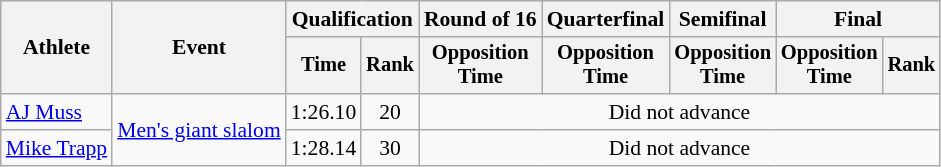<table class=wikitable style=font-size:90%;text-align:center>
<tr>
<th rowspan=2>Athlete</th>
<th rowspan=2>Event</th>
<th colspan=2>Qualification</th>
<th>Round of 16</th>
<th>Quarterfinal</th>
<th>Semifinal</th>
<th colspan=2>Final</th>
</tr>
<tr style=font-size:95%>
<th>Time</th>
<th>Rank</th>
<th>Opposition<br>Time</th>
<th>Opposition<br>Time</th>
<th>Opposition<br>Time</th>
<th>Opposition<br>Time</th>
<th>Rank</th>
</tr>
<tr>
<td align=left><a href='#'>AJ Muss</a></td>
<td style="text-align:left;" rowspan="2"><a href='#'>Men's giant slalom</a></td>
<td>1:26.10</td>
<td>20</td>
<td colspan=5>Did not advance</td>
</tr>
<tr>
<td align=left><a href='#'>Mike Trapp</a></td>
<td>1:28.14</td>
<td>30</td>
<td colspan=5>Did not advance</td>
</tr>
</table>
